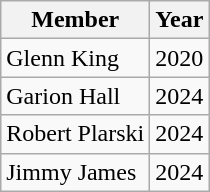<table class="wikitable sortable">
<tr>
<th>Member</th>
<th>Year</th>
</tr>
<tr>
<td>Glenn King</td>
<td>2020</td>
</tr>
<tr>
<td>Garion Hall</td>
<td>2024</td>
</tr>
<tr>
<td>Robert Plarski</td>
<td>2024</td>
</tr>
<tr>
<td>Jimmy James</td>
<td>2024</td>
</tr>
</table>
